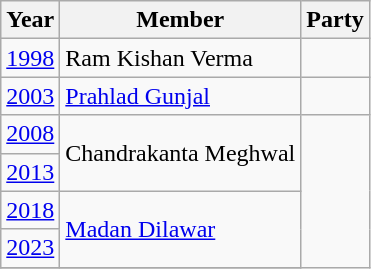<table class="wikitable sortable">
<tr>
<th>Year</th>
<th>Member</th>
<th colspan="2">Party</th>
</tr>
<tr>
<td><a href='#'>1998</a></td>
<td>Ram Kishan Verma</td>
<td></td>
</tr>
<tr>
<td><a href='#'>2003</a></td>
<td><a href='#'>Prahlad Gunjal</a></td>
<td></td>
</tr>
<tr>
<td><a href='#'>2008</a></td>
<td rowspan=2>Chandrakanta Meghwal</td>
</tr>
<tr>
<td><a href='#'>2013</a></td>
</tr>
<tr>
<td><a href='#'>2018</a></td>
<td rowspan=2><a href='#'>Madan Dilawar</a></td>
</tr>
<tr>
<td><a href='#'>2023</a></td>
</tr>
<tr>
</tr>
</table>
